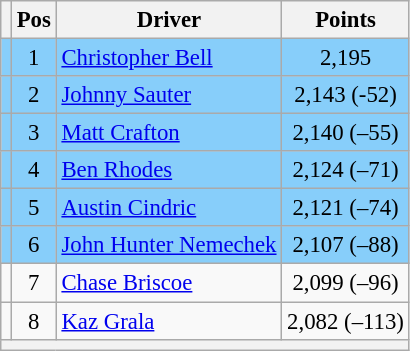<table class="wikitable" style="font-size: 95%;">
<tr>
<th></th>
<th>Pos</th>
<th>Driver</th>
<th>Points</th>
</tr>
<tr style="background:#87CEFA;">
<td align="left"></td>
<td style="text-align:center;">1</td>
<td><a href='#'>Christopher Bell</a></td>
<td style="text-align:center;">2,195</td>
</tr>
<tr style="background:#87CEFA;">
<td align="left"></td>
<td style="text-align:center;">2</td>
<td><a href='#'>Johnny Sauter</a></td>
<td style="text-align:center;">2,143 (-52)</td>
</tr>
<tr style="background:#87CEFA;">
<td align="left"></td>
<td style="text-align:center;">3</td>
<td><a href='#'>Matt Crafton</a></td>
<td style="text-align:center;">2,140 (–55)</td>
</tr>
<tr style="background:#87CEFA;">
<td align="left"></td>
<td style="text-align:center;">4</td>
<td><a href='#'>Ben Rhodes</a></td>
<td style="text-align:center;">2,124 (–71)</td>
</tr>
<tr style="background:#87CEFA;">
<td align="left"></td>
<td style="text-align:center;">5</td>
<td><a href='#'>Austin Cindric</a></td>
<td style="text-align:center;">2,121 (–74)</td>
</tr>
<tr style="background:#87CEFA;">
<td align="left"></td>
<td style="text-align:center;">6</td>
<td><a href='#'>John Hunter Nemechek</a></td>
<td style="text-align:center;">2,107 (–88)</td>
</tr>
<tr>
<td align="left"></td>
<td style="text-align:center;">7</td>
<td><a href='#'>Chase Briscoe</a></td>
<td style="text-align:center;">2,099 (–96)</td>
</tr>
<tr>
<td align="left"></td>
<td style="text-align:center;">8</td>
<td><a href='#'>Kaz Grala</a></td>
<td style="text-align:center;">2,082 (–113)</td>
</tr>
<tr class="sortbottom">
<th colspan="9"></th>
</tr>
</table>
